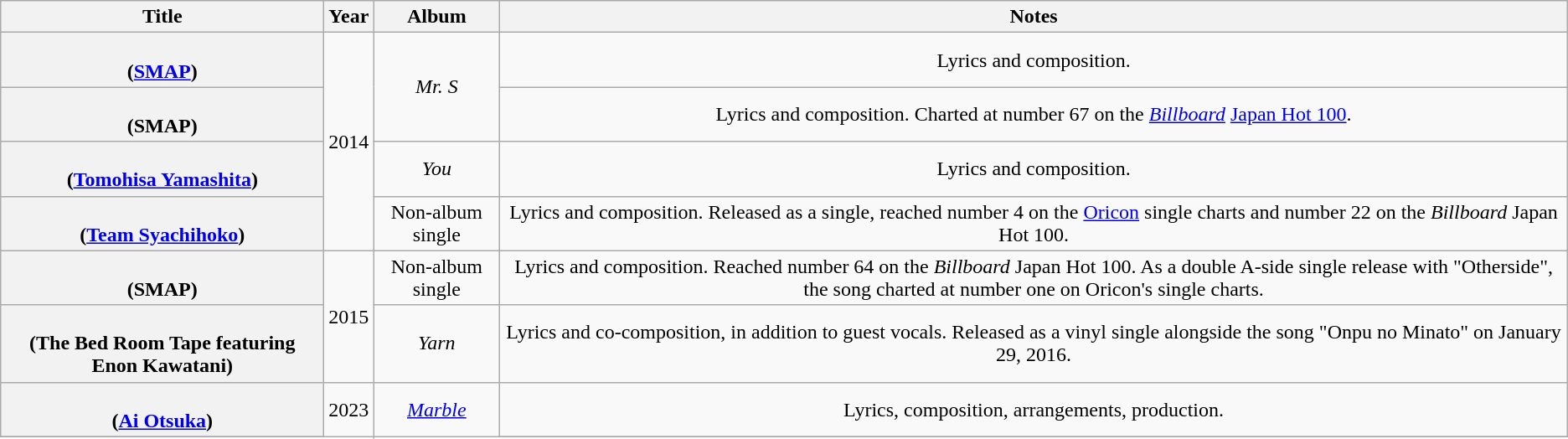<table class="wikitable plainrowheaders" style="text-align:center;">
<tr>
<th scope="col">Title</th>
<th scope="col">Year</th>
<th scope="col">Album</th>
<th scope="col">Notes</th>
</tr>
<tr>
<th scope="row"><br><span>(<a href='#'>SMAP</a>)</span></th>
<td rowspan="4">2014</td>
<td rowspan="2"><em>Mr. S</em></td>
<td>Lyrics and composition.</td>
</tr>
<tr>
<th scope="row"><br><span>(SMAP)</span></th>
<td>Lyrics and composition. Charted at number 67 on the <em><a href='#'>Billboard</a></em> <a href='#'>Japan Hot 100</a>.</td>
</tr>
<tr>
<th scope="row"><br><span>(<a href='#'>Tomohisa Yamashita</a>)</span></th>
<td><em>You</em></td>
<td>Lyrics and composition.</td>
</tr>
<tr>
<th scope="row"><br><span>(<a href='#'>Team Syachihoko</a>)</span></th>
<td>Non-album single</td>
<td>Lyrics and composition. Released as a single, reached number 4 on the <a href='#'>Oricon</a> single charts and number 22 on the <em>Billboard</em> Japan Hot 100.</td>
</tr>
<tr>
<th scope="row"><br><span>(SMAP)</span></th>
<td rowspan="2">2015</td>
<td>Non-album single</td>
<td>Lyrics and composition. Reached number 64 on the <em>Billboard</em> Japan Hot 100. As a double A-side single release with "Otherside", the song charted at number one on Oricon's single charts.</td>
</tr>
<tr>
<th scope="row"><br><span>(The Bed Room Tape featuring Enon Kawatani)</span></th>
<td><em>Yarn</em></td>
<td>Lyrics and co-composition, in addition to guest vocals. Released as a vinyl single alongside the song "Onpu no Minato" on January 29, 2016.</td>
</tr>
<tr>
<th scope="row"><br><span>(<a href='#'>Ai Otsuka</a>)</span></th>
<td rowspan="4">2023</td>
<td rowspan="2"><em><a href='#'>Marble</a></em></td>
<td>Lyrics, composition, arrangements, production.</td>
</tr>
<tr>
</tr>
</table>
